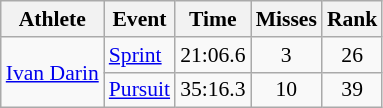<table class="wikitable" style="font-size:90%">
<tr>
<th>Athlete</th>
<th>Event</th>
<th>Time</th>
<th>Misses</th>
<th>Rank</th>
</tr>
<tr align=center>
<td align=left rowspan=2><a href='#'>Ivan Darin</a></td>
<td align=left><a href='#'>Sprint</a></td>
<td>21:06.6</td>
<td>3</td>
<td>26</td>
</tr>
<tr align=center>
<td align=left><a href='#'>Pursuit</a></td>
<td>35:16.3</td>
<td>10</td>
<td>39</td>
</tr>
</table>
